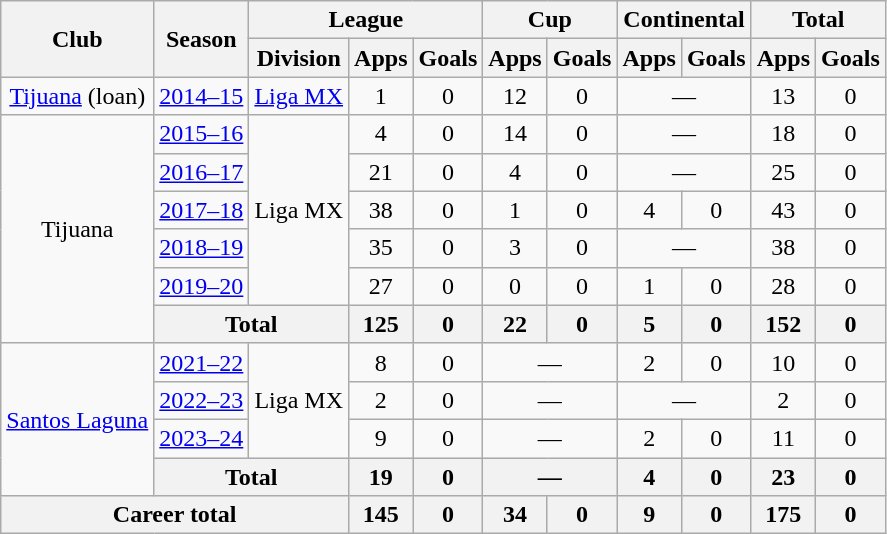<table class="wikitable", style="text-align:center">
<tr>
<th rowspan="2">Club</th>
<th rowspan="2">Season</th>
<th colspan="3">League</th>
<th colspan="2">Cup</th>
<th colspan="2">Continental</th>
<th colspan="2">Total</th>
</tr>
<tr>
<th>Division</th>
<th>Apps</th>
<th>Goals</th>
<th>Apps</th>
<th>Goals</th>
<th>Apps</th>
<th>Goals</th>
<th>Apps</th>
<th>Goals</th>
</tr>
<tr>
<td><a href='#'>Tijuana</a> (loan)</td>
<td><a href='#'>2014–15</a></td>
<td><a href='#'>Liga MX</a></td>
<td>1</td>
<td>0</td>
<td>12</td>
<td>0</td>
<td colspan="2">—</td>
<td>13</td>
<td>0</td>
</tr>
<tr>
<td rowspan="6">Tijuana</td>
<td><a href='#'>2015–16</a></td>
<td rowspan="5">Liga MX</td>
<td>4</td>
<td>0</td>
<td>14</td>
<td>0</td>
<td colspan="2">—</td>
<td>18</td>
<td>0</td>
</tr>
<tr>
<td><a href='#'>2016–17</a></td>
<td>21</td>
<td>0</td>
<td>4</td>
<td>0</td>
<td colspan="2">—</td>
<td>25</td>
<td>0</td>
</tr>
<tr>
<td><a href='#'>2017–18</a></td>
<td>38</td>
<td>0</td>
<td>1</td>
<td>0</td>
<td>4</td>
<td>0</td>
<td>43</td>
<td>0</td>
</tr>
<tr>
<td><a href='#'>2018–19</a></td>
<td>35</td>
<td>0</td>
<td>3</td>
<td>0</td>
<td colspan="2">—</td>
<td>38</td>
<td>0</td>
</tr>
<tr>
<td><a href='#'>2019–20</a></td>
<td>27</td>
<td>0</td>
<td>0</td>
<td>0</td>
<td>1</td>
<td>0</td>
<td>28</td>
<td>0</td>
</tr>
<tr>
<th colspan="2">Total</th>
<th>125</th>
<th>0</th>
<th>22</th>
<th>0</th>
<th>5</th>
<th>0</th>
<th>152</th>
<th>0</th>
</tr>
<tr>
<td rowspan="4"><a href='#'>Santos Laguna</a></td>
<td><a href='#'>2021–22</a></td>
<td rowspan="3">Liga MX</td>
<td>8</td>
<td>0</td>
<td colspan="2">—</td>
<td>2</td>
<td>0</td>
<td>10</td>
<td>0</td>
</tr>
<tr>
<td><a href='#'>2022–23</a></td>
<td>2</td>
<td>0</td>
<td colspan="2">—</td>
<td colspan="2">—</td>
<td>2</td>
<td>0</td>
</tr>
<tr>
<td><a href='#'>2023–24</a></td>
<td>9</td>
<td>0</td>
<td colspan="2">—</td>
<td>2</td>
<td>0</td>
<td>11</td>
<td>0</td>
</tr>
<tr>
<th colspan="2">Total</th>
<th>19</th>
<th>0</th>
<th colspan="2">—</th>
<th>4</th>
<th>0</th>
<th>23</th>
<th>0</th>
</tr>
<tr>
<th colspan="3">Career total</th>
<th>145</th>
<th>0</th>
<th>34</th>
<th>0</th>
<th>9</th>
<th>0</th>
<th>175</th>
<th>0</th>
</tr>
</table>
